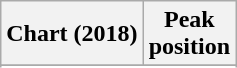<table class="wikitable sortable plainrowheaders" style="text-align:center">
<tr>
<th scope="col">Chart (2018)</th>
<th scope="col">Peak<br> position</th>
</tr>
<tr>
</tr>
<tr>
</tr>
<tr>
</tr>
</table>
